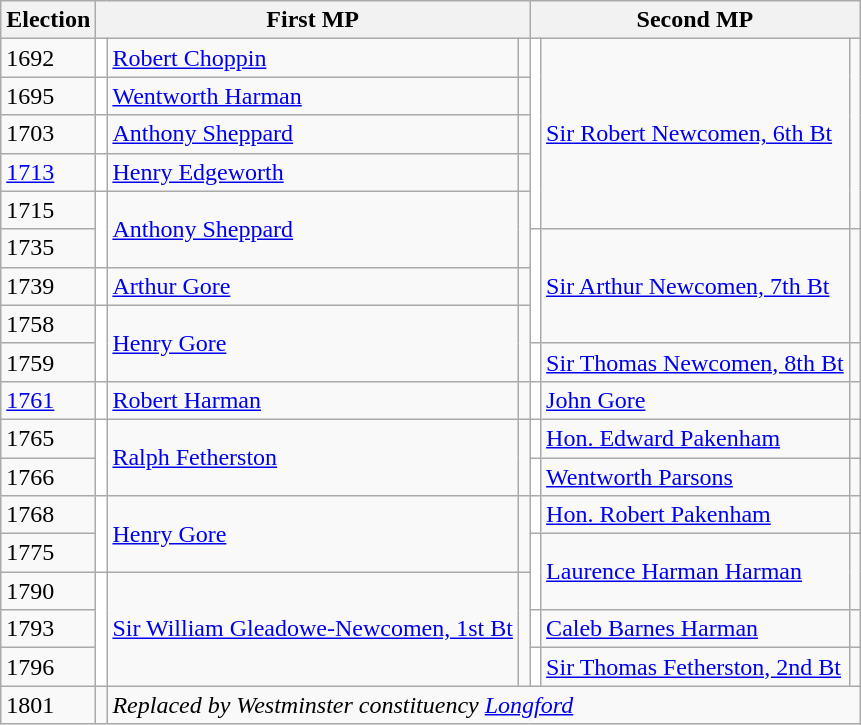<table class="wikitable">
<tr>
<th>Election</th>
<th colspan=3>First MP</th>
<th colspan=3>Second MP</th>
</tr>
<tr>
<td>1692</td>
<td style="background-color: white"></td>
<td><a href='#'>Robert Choppin</a></td>
<td></td>
<td rowspan="5" style="background-color: white"></td>
<td rowspan="5"><a href='#'>Sir Robert Newcomen, 6th Bt</a></td>
<td rowspan="5"></td>
</tr>
<tr>
<td>1695</td>
<td style="background-color: white"></td>
<td><a href='#'>Wentworth Harman</a></td>
<td></td>
</tr>
<tr>
<td>1703</td>
<td style="background-color: white"></td>
<td><a href='#'>Anthony Sheppard</a></td>
<td></td>
</tr>
<tr>
<td><a href='#'>1713</a></td>
<td style="background-color: white"></td>
<td><a href='#'>Henry Edgeworth</a></td>
<td></td>
</tr>
<tr>
<td>1715</td>
<td rowspan="2" style="background-color: white"></td>
<td rowspan="2"><a href='#'>Anthony Sheppard</a></td>
<td rowspan="2"></td>
</tr>
<tr>
<td>1735</td>
<td rowspan="3" style="background-color: white"></td>
<td rowspan="3"><a href='#'>Sir Arthur Newcomen, 7th Bt</a></td>
<td rowspan="3"></td>
</tr>
<tr>
<td>1739</td>
<td style="background-color: white"></td>
<td><a href='#'>Arthur Gore</a></td>
<td></td>
</tr>
<tr>
<td>1758</td>
<td rowspan="2" style="background-color: white"></td>
<td rowspan="2"><a href='#'>Henry Gore</a></td>
<td rowspan="2"></td>
</tr>
<tr>
<td>1759</td>
<td style="background-color: white"></td>
<td><a href='#'>Sir Thomas Newcomen, 8th Bt</a></td>
<td></td>
</tr>
<tr>
<td><a href='#'>1761</a></td>
<td style="background-color: white"></td>
<td><a href='#'>Robert Harman</a></td>
<td></td>
<td style="background-color: white"></td>
<td><a href='#'>John Gore</a></td>
<td></td>
</tr>
<tr>
<td>1765</td>
<td rowspan="2" style="background-color: white"></td>
<td rowspan="2"><a href='#'>Ralph Fetherston</a></td>
<td rowspan="2"></td>
<td style="background-color: white"></td>
<td><a href='#'>Hon. Edward Pakenham</a></td>
<td></td>
</tr>
<tr>
<td>1766</td>
<td style="background-color: white"></td>
<td><a href='#'>Wentworth Parsons</a></td>
<td></td>
</tr>
<tr>
<td>1768</td>
<td rowspan="2" style="background-color: white"></td>
<td rowspan="2"><a href='#'>Henry Gore</a></td>
<td rowspan="2"></td>
<td style="background-color: white"></td>
<td><a href='#'>Hon. Robert Pakenham</a></td>
<td></td>
</tr>
<tr>
<td>1775</td>
<td rowspan="2" style="background-color: white"></td>
<td rowspan="2"><a href='#'>Laurence Harman Harman</a></td>
<td rowspan="2"></td>
</tr>
<tr>
<td>1790</td>
<td rowspan="3" style="background-color: white"></td>
<td rowspan="3"><a href='#'>Sir William Gleadowe-Newcomen, 1st Bt</a></td>
<td rowspan="3"></td>
</tr>
<tr>
<td>1793</td>
<td style="background-color: white"></td>
<td><a href='#'>Caleb Barnes Harman</a></td>
<td></td>
</tr>
<tr>
<td>1796</td>
<td style="background-color: white"></td>
<td><a href='#'>Sir Thomas Fetherston, 2nd Bt</a></td>
<td></td>
</tr>
<tr>
<td>1801</td>
<td></td>
<td colspan= "5"><em>Replaced by Westminster constituency <a href='#'>Longford</a></em></td>
</tr>
</table>
